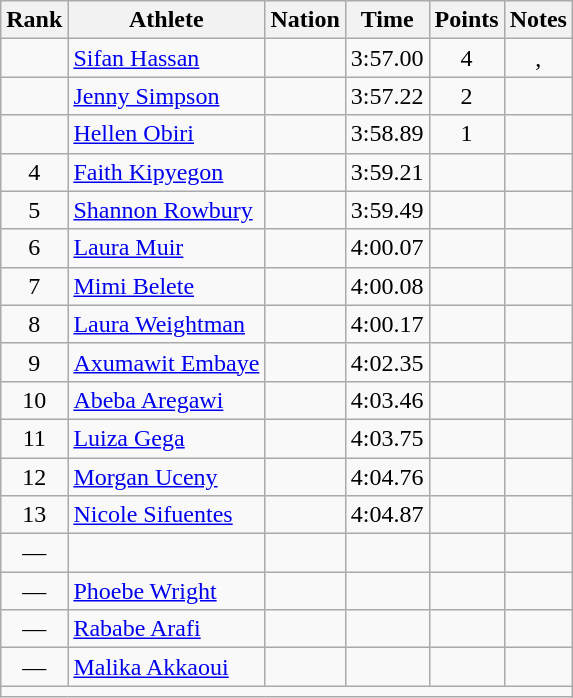<table class="wikitable mw-datatable sortable" style="text-align:center;">
<tr>
<th>Rank</th>
<th>Athlete</th>
<th>Nation</th>
<th>Time</th>
<th>Points</th>
<th>Notes</th>
</tr>
<tr>
<td></td>
<td align=left><a href='#'>Sifan Hassan</a></td>
<td align=left></td>
<td>3:57.00</td>
<td>4</td>
<td><strong></strong>, </td>
</tr>
<tr>
<td></td>
<td align=left><a href='#'>Jenny Simpson</a></td>
<td align=left></td>
<td>3:57.22</td>
<td>2</td>
<td></td>
</tr>
<tr>
<td></td>
<td align=left><a href='#'>Hellen Obiri</a></td>
<td align=left></td>
<td>3:58.89</td>
<td>1</td>
<td></td>
</tr>
<tr>
<td>4</td>
<td align=left><a href='#'>Faith Kipyegon</a></td>
<td align=left></td>
<td>3:59.21</td>
<td></td>
<td></td>
</tr>
<tr>
<td>5</td>
<td align=left><a href='#'>Shannon Rowbury</a></td>
<td align=left></td>
<td>3:59.49</td>
<td></td>
<td></td>
</tr>
<tr>
<td>6</td>
<td align=left><a href='#'>Laura Muir</a></td>
<td align=left></td>
<td>4:00.07</td>
<td></td>
<td></td>
</tr>
<tr>
<td>7</td>
<td align=left><a href='#'>Mimi Belete</a></td>
<td align=left></td>
<td>4:00.08</td>
<td></td>
<td></td>
</tr>
<tr>
<td>8</td>
<td align=left><a href='#'>Laura Weightman</a></td>
<td align=left></td>
<td>4:00.17</td>
<td></td>
<td></td>
</tr>
<tr>
<td>9</td>
<td align=left><a href='#'>Axumawit Embaye</a></td>
<td align=left></td>
<td>4:02.35</td>
<td></td>
<td></td>
</tr>
<tr>
<td>10</td>
<td align=left><a href='#'>Abeba Aregawi</a></td>
<td align=left></td>
<td>4:03.46</td>
<td></td>
<td></td>
</tr>
<tr>
<td>11</td>
<td align=left><a href='#'>Luiza Gega</a></td>
<td align=left></td>
<td>4:03.75</td>
<td></td>
<td></td>
</tr>
<tr>
<td>12</td>
<td align=left><a href='#'>Morgan Uceny</a></td>
<td align=left></td>
<td>4:04.76</td>
<td></td>
<td></td>
</tr>
<tr>
<td>13</td>
<td align=left><a href='#'>Nicole Sifuentes</a></td>
<td align=left></td>
<td>4:04.87</td>
<td></td>
<td></td>
</tr>
<tr>
<td>—</td>
<td align=left></td>
<td align=left></td>
<td></td>
<td></td>
<td></td>
</tr>
<tr>
<td>—</td>
<td align=left><a href='#'>Phoebe Wright</a></td>
<td align=left></td>
<td></td>
<td></td>
<td></td>
</tr>
<tr>
<td>—</td>
<td align=left><a href='#'>Rababe Arafi</a></td>
<td align=left></td>
<td></td>
<td></td>
<td></td>
</tr>
<tr>
<td>—</td>
<td align=left><a href='#'>Malika Akkaoui</a></td>
<td align=left></td>
<td></td>
<td></td>
<td></td>
</tr>
<tr class="sortbottom">
<td colspan=6></td>
</tr>
</table>
